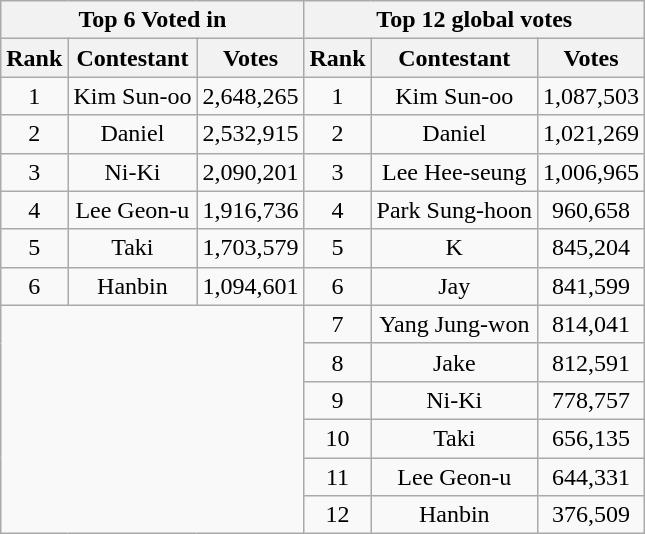<table class="wikitable" style="text-align:center">
<tr>
<th colspan="3">Top 6 Voted in</th>
<th colspan="3">Top 12 global votes</th>
</tr>
<tr>
<th>Rank</th>
<th>Contestant</th>
<th>Votes</th>
<th>Rank</th>
<th>Contestant</th>
<th>Votes</th>
</tr>
<tr>
<td>1</td>
<td>Kim Sun-oo</td>
<td>2,648,265</td>
<td>1</td>
<td>Kim Sun-oo</td>
<td>1,087,503</td>
</tr>
<tr>
<td>2</td>
<td>Daniel</td>
<td>2,532,915</td>
<td>2</td>
<td>Daniel</td>
<td>1,021,269</td>
</tr>
<tr>
<td>3</td>
<td>Ni-Ki</td>
<td>2,090,201</td>
<td>3</td>
<td>Lee Hee-seung</td>
<td>1,006,965</td>
</tr>
<tr>
<td>4</td>
<td>Lee Geon-u</td>
<td>1,916,736</td>
<td>4</td>
<td>Park Sung-hoon</td>
<td>960,658</td>
</tr>
<tr>
<td>5</td>
<td>Taki</td>
<td>1,703,579</td>
<td>5</td>
<td>K</td>
<td>845,204</td>
</tr>
<tr>
<td>6</td>
<td>Hanbin</td>
<td>1,094,601</td>
<td>6</td>
<td>Jay</td>
<td>841,599</td>
</tr>
<tr>
<td colspan="3" rowspan="6"></td>
<td>7</td>
<td>Yang Jung-won</td>
<td>814,041</td>
</tr>
<tr>
<td>8</td>
<td>Jake</td>
<td>812,591</td>
</tr>
<tr>
<td>9</td>
<td>Ni-Ki</td>
<td>778,757</td>
</tr>
<tr>
<td>10</td>
<td>Taki</td>
<td>656,135</td>
</tr>
<tr>
<td>11</td>
<td>Lee Geon-u</td>
<td>644,331</td>
</tr>
<tr>
<td>12</td>
<td>Hanbin</td>
<td>376,509</td>
</tr>
</table>
